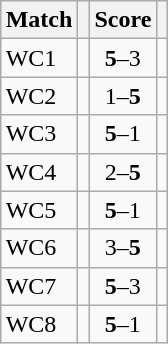<table class="wikitable" style="font-size: 100%; margin: 1em auto 1em auto;">
<tr>
<th>Match</th>
<th></th>
<th>Score</th>
<th></th>
</tr>
<tr>
<td>WC1</td>
<td><strong></strong></td>
<td align="center"><strong>5</strong>–3</td>
<td></td>
</tr>
<tr>
<td>WC2</td>
<td></td>
<td align="center">1–<strong>5</strong></td>
<td><strong></strong></td>
</tr>
<tr>
<td>WC3</td>
<td><strong></strong></td>
<td align="center"><strong>5</strong>–1</td>
<td></td>
</tr>
<tr>
<td>WC4</td>
<td></td>
<td align="center">2–<strong>5</strong></td>
<td><strong></strong></td>
</tr>
<tr>
<td>WC5</td>
<td><strong></strong></td>
<td align="center"><strong>5</strong>–1</td>
<td></td>
</tr>
<tr>
<td>WC6</td>
<td></td>
<td align="center">3–<strong>5</strong></td>
<td><strong></strong></td>
</tr>
<tr>
<td>WC7</td>
<td><strong></strong></td>
<td align="center"><strong>5</strong>–3</td>
<td></td>
</tr>
<tr>
<td>WC8</td>
<td><strong></strong></td>
<td align="center"><strong>5</strong>–1</td>
<td></td>
</tr>
</table>
